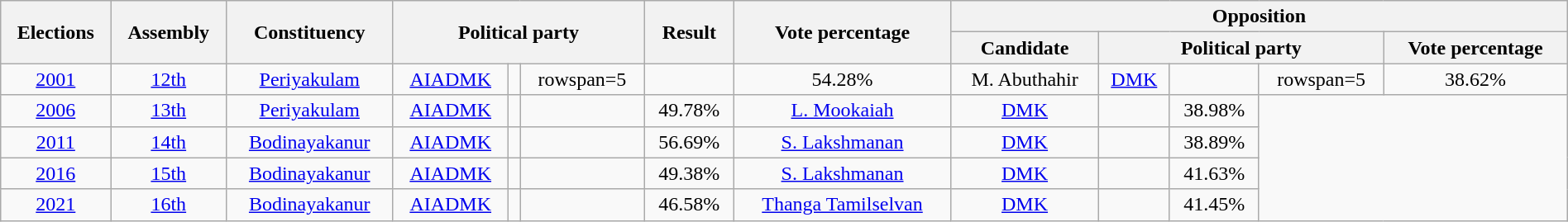<table class="wikitable sortable" style="width:100%; text-align:center">
<tr>
<th rowspan=2>Elections</th>
<th rowspan=2>Assembly</th>
<th rowspan=2>Constituency</th>
<th colspan=3 rowspan=2>Political party</th>
<th rowspan=2>Result</th>
<th rowspan=2>Vote percentage</th>
<th colspan=5>Opposition</th>
</tr>
<tr>
<th>Candidate</th>
<th colspan=3>Political party</th>
<th>Vote percentage</th>
</tr>
<tr>
<td><a href='#'>2001</a></td>
<td><a href='#'>12th</a></td>
<td><a href='#'>Periyakulam</a></td>
<td><a href='#'>AIADMK</a></td>
<td></td>
<td>rowspan=5 </td>
<td></td>
<td>54.28%</td>
<td>M. Abuthahir</td>
<td><a href='#'>DMK</a></td>
<td></td>
<td>rowspan=5 </td>
<td>38.62%</td>
</tr>
<tr>
<td><a href='#'>2006</a></td>
<td><a href='#'>13th</a></td>
<td><a href='#'>Periyakulam</a></td>
<td><a href='#'>AIADMK</a></td>
<td></td>
<td></td>
<td>49.78%</td>
<td><a href='#'>L. Mookaiah</a></td>
<td><a href='#'>DMK</a></td>
<td></td>
<td>38.98%</td>
</tr>
<tr>
<td><a href='#'>2011</a></td>
<td><a href='#'>14th</a></td>
<td><a href='#'>Bodinayakanur</a></td>
<td><a href='#'>AIADMK</a></td>
<td></td>
<td></td>
<td>56.69%</td>
<td><a href='#'>S. Lakshmanan</a></td>
<td><a href='#'>DMK</a></td>
<td></td>
<td>38.89%</td>
</tr>
<tr>
<td><a href='#'>2016</a></td>
<td><a href='#'>15th</a></td>
<td><a href='#'>Bodinayakanur</a></td>
<td><a href='#'>AIADMK</a></td>
<td></td>
<td></td>
<td>49.38%</td>
<td><a href='#'>S. Lakshmanan</a></td>
<td><a href='#'>DMK</a></td>
<td></td>
<td>41.63%</td>
</tr>
<tr>
<td><a href='#'>2021</a></td>
<td><a href='#'>16th</a></td>
<td><a href='#'>Bodinayakanur</a></td>
<td><a href='#'>AIADMK</a></td>
<td></td>
<td></td>
<td>46.58%</td>
<td><a href='#'>Thanga Tamilselvan</a></td>
<td><a href='#'>DMK</a></td>
<td></td>
<td>41.45%</td>
</tr>
</table>
